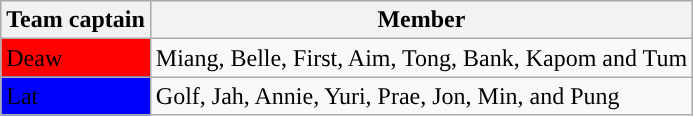<table class="wikitable">
<tr>
<th>Team captain</th>
<th>Member</th>
</tr>
<tr>
<td style="background:red"><span>Deaw</span></td>
<td>Miang, Belle, First, Aim, Tong, Bank, Kapom and Tum</td>
</tr>
<tr>
<td style="background:#0000FF"><span>Lat</span></td>
<td>Golf, Jah, Annie, Yuri, Prae, Jon, Min, and Pung</td>
</tr>
</table>
